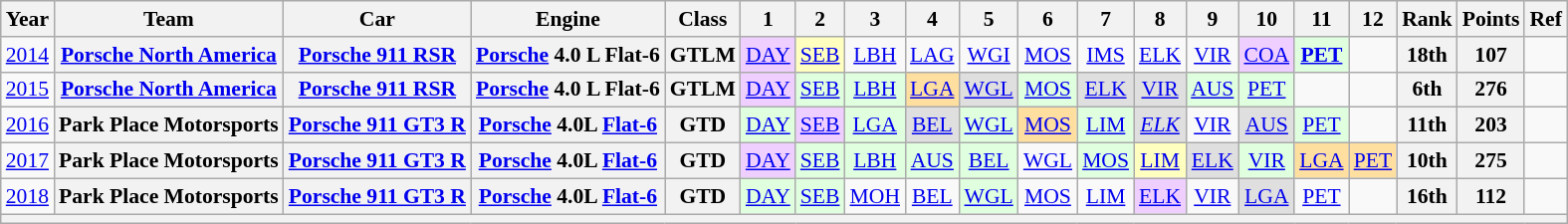<table class="wikitable" style="text-align:center; font-size:90%">
<tr>
<th>Year</th>
<th>Team</th>
<th>Car</th>
<th>Engine</th>
<th>Class</th>
<th>1</th>
<th>2</th>
<th>3</th>
<th>4</th>
<th>5</th>
<th>6</th>
<th>7</th>
<th>8</th>
<th>9</th>
<th>10</th>
<th>11</th>
<th>12</th>
<th>Rank</th>
<th>Points</th>
<th>Ref</th>
</tr>
<tr>
<td><a href='#'>2014</a></td>
<th><a href='#'>Porsche North America</a></th>
<th><a href='#'>Porsche 911 RSR</a></th>
<th><a href='#'>Porsche</a> 4.0 L Flat-6</th>
<th>GTLM</th>
<td style="background:#EFCFFF;"><a href='#'>DAY</a> <br></td>
<td style="background:#FFFFBF;"><a href='#'>SEB</a> <br></td>
<td><a href='#'>LBH</a></td>
<td><a href='#'>LAG</a></td>
<td><a href='#'>WGI</a></td>
<td><a href='#'>MOS</a></td>
<td><a href='#'>IMS</a></td>
<td><a href='#'>ELK</a></td>
<td><a href='#'>VIR</a></td>
<td style="background:#EFCFFF;"><a href='#'>COA</a><br></td>
<td style="background:#DFFFDF;"><strong><a href='#'>PET</a></strong><br></td>
<td></td>
<th>18th</th>
<th>107</th>
<td></td>
</tr>
<tr>
<td><a href='#'>2015</a></td>
<th><a href='#'>Porsche North America</a></th>
<th><a href='#'>Porsche 911 RSR</a></th>
<th><a href='#'>Porsche</a> 4.0 L Flat-6</th>
<th>GTLM</th>
<td style="background:#EFCFFF;"><a href='#'>DAY</a><br></td>
<td style="background:#DFFFDF;"><a href='#'>SEB</a><br></td>
<td style="background:#DFFFDF;"><a href='#'>LBH</a><br></td>
<td style="background:#FFDF9F;"><a href='#'>LGA</a><br></td>
<td style="background:#DFDFDF;"><a href='#'>WGL</a><br></td>
<td style="background:#DFFFDF;"><a href='#'>MOS</a><br></td>
<td style="background:#DFDFDF;"><a href='#'>ELK</a><br></td>
<td style="background:#DFDFDF;"><a href='#'>VIR</a><br></td>
<td style="background:#DFFFDF;"><a href='#'>AUS</a><br></td>
<td style="background:#DFFFDF;"><a href='#'>PET</a><br></td>
<td></td>
<td></td>
<th>6th</th>
<th>276</th>
<td></td>
</tr>
<tr>
<td><a href='#'>2016</a></td>
<th>Park Place Motorsports</th>
<th><a href='#'>Porsche 911 GT3 R</a></th>
<th><a href='#'>Porsche</a> 4.0L <a href='#'>Flat-6</a></th>
<th>GTD</th>
<td style="background:#dfffdf;"><a href='#'>DAY</a><br></td>
<td style="background:#efcfff;"><a href='#'>SEB</a><br></td>
<td style="background:#dfffdf;"><a href='#'>LGA</a><br></td>
<td style="background:#dfdfdf;"><a href='#'>BEL</a><br></td>
<td style="background:#dfffdf;"><a href='#'>WGL</a><br></td>
<td style="background:#ffdf9f;"><a href='#'>MOS</a><br></td>
<td style="background:#dfffdf;"><a href='#'>LIM</a><br></td>
<td style="background:#dfdfdf;"><em><a href='#'>ELK</a></em><br></td>
<td><a href='#'>VIR</a></td>
<td style="background:#dfdfdf;"><a href='#'>AUS</a><br></td>
<td style="background:#dfffdf;"><a href='#'>PET</a><br></td>
<td></td>
<th>11th</th>
<th>203</th>
<td></td>
</tr>
<tr>
<td><a href='#'>2017</a></td>
<th>Park Place Motorsports</th>
<th><a href='#'>Porsche 911 GT3 R</a></th>
<th><a href='#'>Porsche</a> 4.0L <a href='#'>Flat-6</a></th>
<th>GTD</th>
<td style="background:#efcfff;"><a href='#'>DAY</a><br></td>
<td style="background:#dfffdf;"><a href='#'>SEB</a><br></td>
<td style="background:#dfffdf;"><a href='#'>LBH</a><br></td>
<td style="background:#dfffdf;"><a href='#'>AUS</a><br></td>
<td style="background:#dfffdf;"><a href='#'>BEL</a><br></td>
<td><a href='#'>WGL</a></td>
<td style="background:#dfffdf;"><a href='#'>MOS</a><br></td>
<td style="background:#ffffbf;"><a href='#'>LIM</a><br></td>
<td style="background:#dfdfdf;"><a href='#'>ELK</a><br></td>
<td style="background:#dfffdf;"><a href='#'>VIR</a><br></td>
<td style="background:#ffdf9f;"><a href='#'>LGA</a><br></td>
<td style="background:#ffdf9f;"><a href='#'>PET</a><br></td>
<th>10th</th>
<th>275</th>
<td></td>
</tr>
<tr>
<td><a href='#'>2018</a></td>
<th>Park Place Motorsports</th>
<th><a href='#'>Porsche 911 GT3 R</a></th>
<th><a href='#'>Porsche</a> 4.0L <a href='#'>Flat-6</a></th>
<th>GTD</th>
<td style="background:#dfffdf;"><a href='#'>DAY</a><br></td>
<td style="background:#dfffdf;"><a href='#'>SEB</a><br></td>
<td><a href='#'>MOH</a></td>
<td><a href='#'>BEL</a></td>
<td style="background:#dfffdf;"><a href='#'>WGL</a><br></td>
<td><a href='#'>MOS</a></td>
<td><a href='#'>LIM</a></td>
<td style="background:#efcfff;"><a href='#'>ELK</a><br></td>
<td><a href='#'>VIR</a></td>
<td style="background:#dfdfdf;"><a href='#'>LGA</a><br></td>
<td><a href='#'>PET</a></td>
<td></td>
<th>16th</th>
<th>112</th>
<td></td>
</tr>
<tr>
<th colspan="20"></th>
</tr>
</table>
